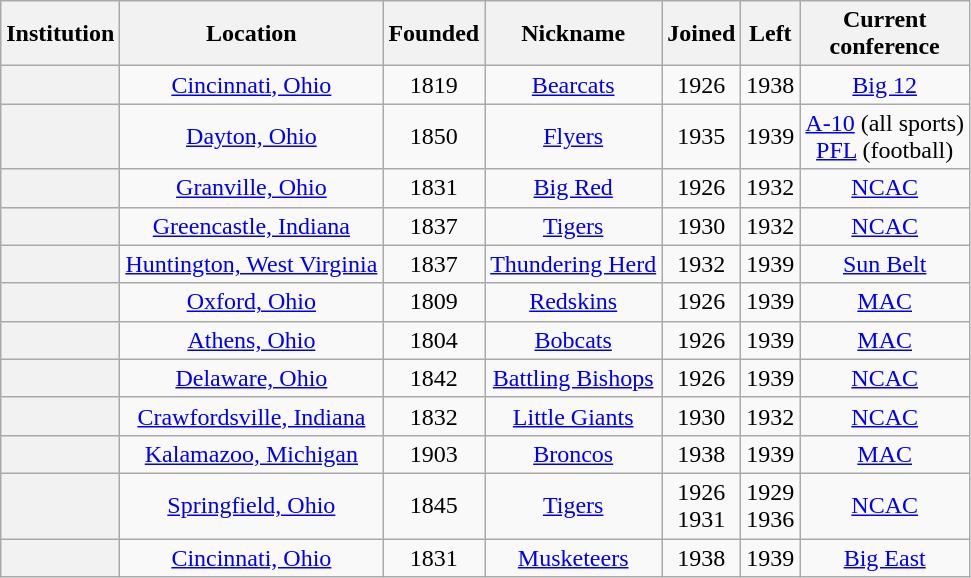<table class="wikitable sortable" style="text-align:center">
<tr>
<th>Institution</th>
<th>Location</th>
<th>Founded</th>
<th>Nickname</th>
<th>Joined</th>
<th>Left</th>
<th>Current<br>conference</th>
</tr>
<tr>
<th></th>
<td><a href='#'>Cincinnati, Ohio</a></td>
<td>1819</td>
<td><a href='#'>Bearcats</a></td>
<td>1926</td>
<td>1938</td>
<td><a href='#'>Big 12</a></td>
</tr>
<tr>
<th></th>
<td><a href='#'>Dayton, Ohio</a></td>
<td>1850</td>
<td><a href='#'>Flyers</a></td>
<td>1935</td>
<td>1939</td>
<td><a href='#'>A-10</a> (all sports)<br><a href='#'>PFL</a> (football)</td>
</tr>
<tr>
<th></th>
<td><a href='#'>Granville, Ohio</a></td>
<td>1831</td>
<td><a href='#'>Big Red</a></td>
<td>1926</td>
<td>1932</td>
<td><a href='#'>NCAC</a></td>
</tr>
<tr>
<th></th>
<td><a href='#'>Greencastle, Indiana</a></td>
<td>1837</td>
<td><a href='#'>Tigers</a></td>
<td>1930</td>
<td>1932</td>
<td><a href='#'>NCAC</a></td>
</tr>
<tr>
<th></th>
<td><a href='#'>Huntington, West Virginia</a></td>
<td>1837</td>
<td><a href='#'>Thundering Herd</a></td>
<td>1932</td>
<td>1939</td>
<td><a href='#'>Sun Belt</a></td>
</tr>
<tr>
<th></th>
<td><a href='#'>Oxford, Ohio</a></td>
<td>1809</td>
<td><a href='#'>Redskins</a></td>
<td>1926</td>
<td>1939</td>
<td><a href='#'>MAC</a></td>
</tr>
<tr>
<th></th>
<td><a href='#'>Athens, Ohio</a></td>
<td>1804</td>
<td><a href='#'>Bobcats</a></td>
<td>1926</td>
<td>1939</td>
<td><a href='#'>MAC</a></td>
</tr>
<tr>
<th></th>
<td><a href='#'>Delaware, Ohio</a></td>
<td>1842</td>
<td><a href='#'>Battling Bishops</a></td>
<td>1926</td>
<td>1939</td>
<td><a href='#'>NCAC</a></td>
</tr>
<tr>
<th></th>
<td><a href='#'>Crawfordsville, Indiana</a></td>
<td>1832</td>
<td><a href='#'>Little Giants</a></td>
<td>1930</td>
<td>1932</td>
<td><a href='#'>NCAC</a></td>
</tr>
<tr>
<th></th>
<td><a href='#'>Kalamazoo, Michigan</a></td>
<td>1903</td>
<td><a href='#'>Broncos</a></td>
<td>1938</td>
<td>1939</td>
<td><a href='#'>MAC</a></td>
</tr>
<tr>
<th></th>
<td><a href='#'>Springfield, Ohio</a></td>
<td>1845</td>
<td><a href='#'>Tigers</a></td>
<td>1926<br>1931</td>
<td>1929<br>1936</td>
<td><a href='#'>NCAC</a></td>
</tr>
<tr>
<th></th>
<td><a href='#'>Cincinnati, Ohio</a></td>
<td>1831</td>
<td><a href='#'>Musketeers</a></td>
<td>1938</td>
<td>1939</td>
<td><a href='#'>Big East</a></td>
</tr>
</table>
